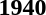<table>
<tr>
<td><strong>1940</strong><br></td>
</tr>
</table>
